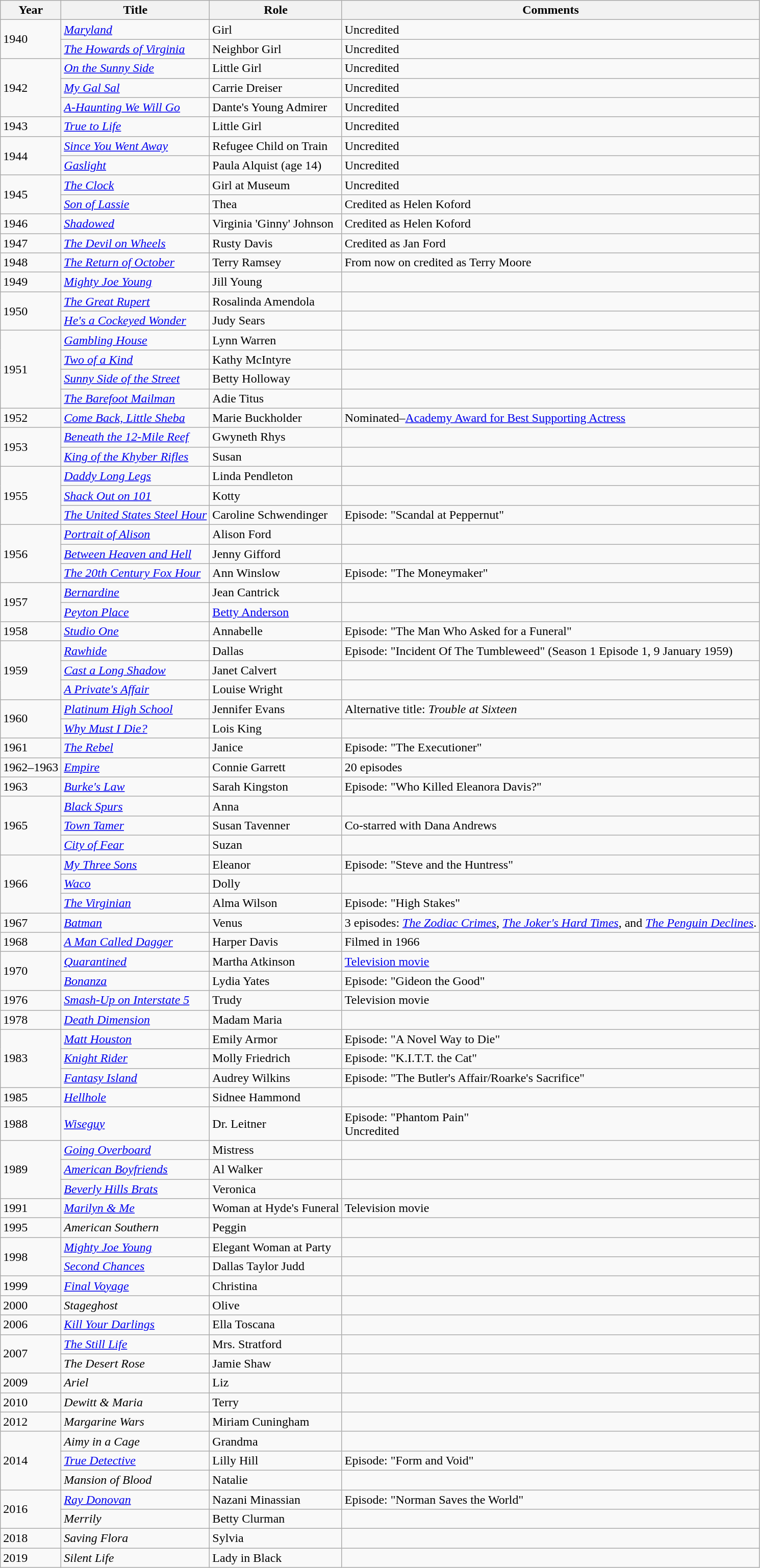<table class="wikitable sortable">
<tr>
<th>Year</th>
<th>Title</th>
<th>Role</th>
<th>Comments</th>
</tr>
<tr>
<td rowspan="2">1940</td>
<td><em><a href='#'>Maryland</a></em></td>
<td>Girl</td>
<td>Uncredited</td>
</tr>
<tr>
<td><em><a href='#'>The Howards of Virginia</a></em></td>
<td>Neighbor Girl</td>
<td>Uncredited</td>
</tr>
<tr>
<td rowspan="3">1942</td>
<td><em><a href='#'>On the Sunny Side</a></em></td>
<td>Little Girl</td>
<td>Uncredited</td>
</tr>
<tr>
<td><em><a href='#'>My Gal Sal</a></em></td>
<td>Carrie Dreiser</td>
<td>Uncredited</td>
</tr>
<tr>
<td><em><a href='#'>A-Haunting We Will Go</a></em></td>
<td>Dante's Young Admirer</td>
<td>Uncredited</td>
</tr>
<tr>
<td>1943</td>
<td><em><a href='#'>True to Life</a></em></td>
<td>Little Girl</td>
<td>Uncredited</td>
</tr>
<tr>
<td rowspan="2">1944</td>
<td><em><a href='#'>Since You Went Away</a></em></td>
<td>Refugee Child on Train</td>
<td>Uncredited</td>
</tr>
<tr>
<td><em><a href='#'>Gaslight</a></em></td>
<td>Paula Alquist (age 14)</td>
<td>Uncredited</td>
</tr>
<tr>
<td rowspan="2">1945</td>
<td><em><a href='#'>The Clock</a></em></td>
<td>Girl at Museum</td>
<td>Uncredited</td>
</tr>
<tr>
<td><em><a href='#'>Son of Lassie</a></em></td>
<td>Thea</td>
<td>Credited as Helen Koford</td>
</tr>
<tr>
<td>1946</td>
<td><em><a href='#'>Shadowed</a></em></td>
<td>Virginia 'Ginny' Johnson</td>
<td>Credited as Helen Koford</td>
</tr>
<tr>
<td>1947</td>
<td><em><a href='#'>The Devil on Wheels</a></em></td>
<td>Rusty Davis</td>
<td>Credited as Jan Ford</td>
</tr>
<tr>
<td>1948</td>
<td><em><a href='#'>The Return of October</a></em></td>
<td>Terry Ramsey</td>
<td>From now on credited as Terry Moore</td>
</tr>
<tr>
<td>1949</td>
<td><em><a href='#'>Mighty Joe Young</a></em></td>
<td>Jill Young</td>
<td></td>
</tr>
<tr>
<td rowspan="2">1950</td>
<td><em><a href='#'>The Great Rupert</a></em></td>
<td>Rosalinda Amendola</td>
<td></td>
</tr>
<tr>
<td><em><a href='#'>He's a Cockeyed Wonder</a></em></td>
<td>Judy Sears</td>
<td></td>
</tr>
<tr>
<td rowspan="4">1951</td>
<td><em><a href='#'>Gambling House</a></em></td>
<td>Lynn Warren</td>
<td></td>
</tr>
<tr>
<td><em><a href='#'>Two of a Kind</a></em></td>
<td>Kathy McIntyre</td>
<td></td>
</tr>
<tr>
<td><em><a href='#'>Sunny Side of the Street</a></em></td>
<td>Betty Holloway</td>
<td></td>
</tr>
<tr>
<td><em><a href='#'>The Barefoot Mailman</a></em></td>
<td>Adie Titus</td>
<td></td>
</tr>
<tr>
<td>1952</td>
<td><em><a href='#'>Come Back, Little Sheba</a></em></td>
<td>Marie Buckholder</td>
<td>Nominated–<a href='#'>Academy Award for Best Supporting Actress</a></td>
</tr>
<tr>
<td rowspan="2">1953</td>
<td><em><a href='#'>Beneath the 12-Mile Reef</a></em></td>
<td>Gwyneth Rhys</td>
<td></td>
</tr>
<tr>
<td><em><a href='#'>King of the Khyber Rifles</a></em></td>
<td>Susan</td>
<td></td>
</tr>
<tr>
<td rowspan="3">1955</td>
<td><em><a href='#'>Daddy Long Legs</a></em></td>
<td>Linda Pendleton</td>
<td></td>
</tr>
<tr>
<td><em><a href='#'>Shack Out on 101</a></em></td>
<td>Kotty</td>
<td></td>
</tr>
<tr>
<td><em><a href='#'>The United States Steel Hour</a></em></td>
<td>Caroline Schwendinger</td>
<td>Episode: "Scandal at Peppernut"</td>
</tr>
<tr>
<td rowspan="3">1956</td>
<td><em><a href='#'>Portrait of Alison</a></em></td>
<td>Alison Ford</td>
<td></td>
</tr>
<tr>
<td><em><a href='#'>Between Heaven and Hell</a></em></td>
<td>Jenny Gifford</td>
<td></td>
</tr>
<tr>
<td><em><a href='#'>The 20th Century Fox Hour</a></em></td>
<td>Ann Winslow</td>
<td>Episode: "The Moneymaker"</td>
</tr>
<tr>
<td rowspan="2">1957</td>
<td><em><a href='#'>Bernardine</a></em></td>
<td>Jean Cantrick</td>
<td></td>
</tr>
<tr>
<td><em><a href='#'>Peyton Place</a></em></td>
<td><a href='#'>Betty Anderson</a></td>
<td></td>
</tr>
<tr>
<td>1958</td>
<td><em><a href='#'>Studio One</a></em></td>
<td>Annabelle</td>
<td>Episode: "The Man Who Asked for a Funeral"</td>
</tr>
<tr>
<td rowspan="3">1959</td>
<td><em><a href='#'>Rawhide</a></em></td>
<td>Dallas</td>
<td>Episode: "Incident Of The Tumbleweed" (Season 1 Episode 1, 9 January 1959)</td>
</tr>
<tr>
<td><em><a href='#'>Cast a Long Shadow</a></em></td>
<td>Janet Calvert</td>
<td></td>
</tr>
<tr>
<td><em><a href='#'>A Private's Affair</a></em></td>
<td>Louise Wright</td>
<td></td>
</tr>
<tr>
<td rowspan="2">1960</td>
<td><em><a href='#'>Platinum High School</a></em></td>
<td>Jennifer Evans</td>
<td>Alternative title: <em>Trouble at Sixteen</em></td>
</tr>
<tr>
<td><em><a href='#'>Why Must I Die?</a></em></td>
<td>Lois King</td>
<td></td>
</tr>
<tr>
<td>1961</td>
<td><em><a href='#'>The Rebel</a></em></td>
<td>Janice</td>
<td>Episode: "The Executioner"</td>
</tr>
<tr>
<td>1962–1963</td>
<td><em><a href='#'>Empire</a></em></td>
<td>Connie Garrett</td>
<td>20 episodes</td>
</tr>
<tr>
<td>1963</td>
<td><em><a href='#'>Burke's Law</a></em></td>
<td>Sarah Kingston</td>
<td>Episode: "Who Killed Eleanora Davis?"</td>
</tr>
<tr>
<td rowspan="3">1965</td>
<td><em><a href='#'>Black Spurs</a></em></td>
<td>Anna</td>
<td></td>
</tr>
<tr>
<td><em><a href='#'>Town Tamer</a></em></td>
<td>Susan Tavenner</td>
<td>Co-starred with Dana Andrews</td>
</tr>
<tr>
<td><em><a href='#'>City of Fear</a></em></td>
<td>Suzan</td>
<td></td>
</tr>
<tr>
<td rowspan="3">1966</td>
<td><em><a href='#'>My Three Sons</a></em></td>
<td>Eleanor</td>
<td>Episode: "Steve and the Huntress"</td>
</tr>
<tr>
<td><em><a href='#'>Waco</a></em></td>
<td>Dolly</td>
<td></td>
</tr>
<tr>
<td><em><a href='#'>The Virginian</a></em></td>
<td>Alma Wilson</td>
<td>Episode: "High Stakes"</td>
</tr>
<tr>
<td>1967</td>
<td><em><a href='#'>Batman</a></em></td>
<td>Venus</td>
<td>3 episodes: <em><a href='#'>The Zodiac Crimes</a></em>, <em><a href='#'>The Joker's Hard Times</a></em>, and <em><a href='#'>The Penguin Declines</a></em>.</td>
</tr>
<tr>
<td>1968</td>
<td><em><a href='#'>A Man Called Dagger</a></em></td>
<td>Harper Davis</td>
<td>Filmed in 1966</td>
</tr>
<tr>
<td rowspan="2">1970</td>
<td><em><a href='#'>Quarantined</a></em></td>
<td>Martha Atkinson</td>
<td><a href='#'>Television movie</a></td>
</tr>
<tr>
<td><em><a href='#'>Bonanza</a></em></td>
<td>Lydia Yates</td>
<td>Episode: "Gideon the Good"</td>
</tr>
<tr>
<td>1976</td>
<td><em><a href='#'>Smash-Up on Interstate 5</a></em></td>
<td>Trudy</td>
<td>Television movie</td>
</tr>
<tr>
<td>1978</td>
<td><em><a href='#'>Death Dimension</a></em></td>
<td>Madam Maria</td>
<td></td>
</tr>
<tr>
<td rowspan="3">1983</td>
<td><em><a href='#'>Matt Houston</a></em></td>
<td>Emily Armor</td>
<td>Episode: "A Novel Way to Die"</td>
</tr>
<tr>
<td><em><a href='#'>Knight Rider</a></em></td>
<td>Molly Friedrich</td>
<td>Episode: "K.I.T.T. the Cat"</td>
</tr>
<tr>
<td><em><a href='#'>Fantasy Island</a></em></td>
<td>Audrey Wilkins</td>
<td>Episode: "The Butler's Affair/Roarke's Sacrifice"</td>
</tr>
<tr>
<td>1985</td>
<td><em><a href='#'>Hellhole</a></em></td>
<td>Sidnee Hammond</td>
<td></td>
</tr>
<tr>
<td>1988</td>
<td><em><a href='#'>Wiseguy</a></em></td>
<td>Dr. Leitner</td>
<td>Episode: "Phantom Pain"<br>Uncredited</td>
</tr>
<tr>
<td rowspan="3">1989</td>
<td><em><a href='#'>Going Overboard</a></em></td>
<td>Mistress</td>
<td></td>
</tr>
<tr>
<td><em><a href='#'>American Boyfriends</a></em></td>
<td>Al Walker</td>
<td></td>
</tr>
<tr>
<td><em><a href='#'>Beverly Hills Brats</a></em></td>
<td>Veronica</td>
<td></td>
</tr>
<tr>
<td>1991</td>
<td><em><a href='#'>Marilyn & Me</a></em></td>
<td>Woman at Hyde's Funeral</td>
<td>Television movie</td>
</tr>
<tr>
<td>1995</td>
<td><em>American Southern</em></td>
<td>Peggin</td>
<td></td>
</tr>
<tr>
<td rowspan="2">1998</td>
<td><em><a href='#'>Mighty Joe Young</a></em></td>
<td>Elegant Woman at Party</td>
<td></td>
</tr>
<tr>
<td><em><a href='#'>Second Chances</a></em></td>
<td>Dallas Taylor Judd</td>
<td></td>
</tr>
<tr>
<td>1999</td>
<td><em><a href='#'>Final Voyage</a></em></td>
<td>Christina</td>
<td></td>
</tr>
<tr>
<td>2000</td>
<td><em>Stageghost</em></td>
<td>Olive</td>
<td></td>
</tr>
<tr>
<td>2006</td>
<td><em><a href='#'>Kill Your Darlings</a></em></td>
<td>Ella Toscana</td>
<td></td>
</tr>
<tr>
<td rowspan="2">2007</td>
<td><em><a href='#'>The Still Life</a></em></td>
<td>Mrs. Stratford</td>
<td></td>
</tr>
<tr>
<td><em>The Desert Rose</em></td>
<td>Jamie Shaw</td>
<td></td>
</tr>
<tr>
<td>2009</td>
<td><em>Ariel</em></td>
<td>Liz</td>
<td></td>
</tr>
<tr>
<td>2010</td>
<td><em>Dewitt & Maria</em></td>
<td>Terry</td>
<td></td>
</tr>
<tr>
<td>2012</td>
<td><em>Margarine Wars</em></td>
<td>Miriam Cuningham</td>
<td></td>
</tr>
<tr>
<td rowspan="3">2014</td>
<td><em>Aimy in a Cage</em></td>
<td>Grandma</td>
<td></td>
</tr>
<tr>
<td><em><a href='#'>True Detective</a></em></td>
<td>Lilly Hill</td>
<td>Episode: "Form and Void"</td>
</tr>
<tr>
<td><em>Mansion of Blood</em></td>
<td>Natalie</td>
<td></td>
</tr>
<tr>
<td rowspan="2">2016</td>
<td><em><a href='#'>Ray Donovan</a></em></td>
<td>Nazani Minassian</td>
<td>Episode: "Norman Saves the World"</td>
</tr>
<tr>
<td><em>Merrily</em></td>
<td>Betty Clurman</td>
<td></td>
</tr>
<tr>
<td>2018</td>
<td><em>Saving Flora</em></td>
<td>Sylvia</td>
<td></td>
</tr>
<tr>
<td>2019</td>
<td><em>Silent Life</em></td>
<td>Lady in Black</td>
<td></td>
</tr>
</table>
